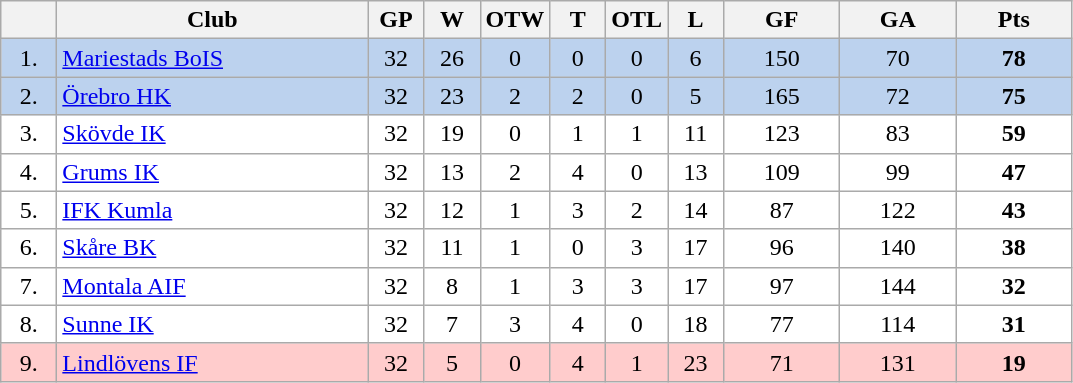<table class="wikitable">
<tr>
<th width="30"></th>
<th width="200">Club</th>
<th width="30">GP</th>
<th width="30">W</th>
<th width="30">OTW</th>
<th width="30">T</th>
<th width="30">OTL</th>
<th width="30">L</th>
<th width="70">GF</th>
<th width="70">GA</th>
<th width="70">Pts</th>
</tr>
<tr bgcolor="#BCD2EE" align="center">
<td>1.</td>
<td align="left"><a href='#'>Mariestads BoIS</a></td>
<td>32</td>
<td>26</td>
<td>0</td>
<td>0</td>
<td>0</td>
<td>6</td>
<td>150</td>
<td>70</td>
<td><strong>78</strong></td>
</tr>
<tr bgcolor="#BCD2EE" align="center">
<td>2.</td>
<td align="left"><a href='#'>Örebro HK</a></td>
<td>32</td>
<td>23</td>
<td>2</td>
<td>2</td>
<td>0</td>
<td>5</td>
<td>165</td>
<td>72</td>
<td><strong>75</strong></td>
</tr>
<tr bgcolor="#FFFFFF" align="center">
<td>3.</td>
<td align="left"><a href='#'>Skövde IK</a></td>
<td>32</td>
<td>19</td>
<td>0</td>
<td>1</td>
<td>1</td>
<td>11</td>
<td>123</td>
<td>83</td>
<td><strong>59</strong></td>
</tr>
<tr bgcolor="#FFFFFF" align="center">
<td>4.</td>
<td align="left"><a href='#'>Grums IK</a></td>
<td>32</td>
<td>13</td>
<td>2</td>
<td>4</td>
<td>0</td>
<td>13</td>
<td>109</td>
<td>99</td>
<td><strong>47</strong></td>
</tr>
<tr bgcolor="#FFFFFF" align="center">
<td>5.</td>
<td align="left"><a href='#'>IFK Kumla</a></td>
<td>32</td>
<td>12</td>
<td>1</td>
<td>3</td>
<td>2</td>
<td>14</td>
<td>87</td>
<td>122</td>
<td><strong>43</strong></td>
</tr>
<tr bgcolor="#FFFFFF" align="center">
<td>6.</td>
<td align="left"><a href='#'>Skåre BK</a></td>
<td>32</td>
<td>11</td>
<td>1</td>
<td>0</td>
<td>3</td>
<td>17</td>
<td>96</td>
<td>140</td>
<td><strong>38</strong></td>
</tr>
<tr bgcolor="#FFFFFF" align="center">
<td>7.</td>
<td align="left"><a href='#'>Montala AIF</a></td>
<td>32</td>
<td>8</td>
<td>1</td>
<td>3</td>
<td>3</td>
<td>17</td>
<td>97</td>
<td>144</td>
<td><strong>32</strong></td>
</tr>
<tr bgcolor="#FFFFFF" align="center">
<td>8.</td>
<td align="left"><a href='#'>Sunne IK</a></td>
<td>32</td>
<td>7</td>
<td>3</td>
<td>4</td>
<td>0</td>
<td>18</td>
<td>77</td>
<td>114</td>
<td><strong>31</strong></td>
</tr>
<tr bgcolor="#FFCCCC" align="center">
<td>9.</td>
<td align="left"><a href='#'>Lindlövens IF</a></td>
<td>32</td>
<td>5</td>
<td>0</td>
<td>4</td>
<td>1</td>
<td>23</td>
<td>71</td>
<td>131</td>
<td><strong>19</strong></td>
</tr>
</table>
